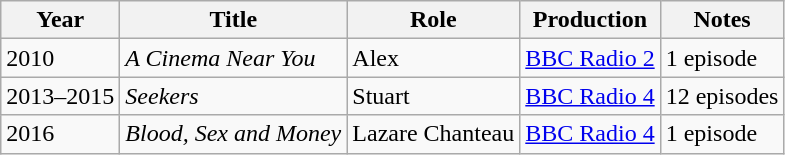<table class="wikitable sortable">
<tr>
<th>Year</th>
<th>Title</th>
<th>Role</th>
<th>Production</th>
<th class="unsortable">Notes</th>
</tr>
<tr>
<td>2010</td>
<td><em>A Cinema Near You</em></td>
<td>Alex</td>
<td><a href='#'>BBC Radio 2</a></td>
<td>1 episode</td>
</tr>
<tr>
<td>2013–2015</td>
<td><em>Seekers</em></td>
<td>Stuart</td>
<td><a href='#'>BBC Radio 4</a></td>
<td>12 episodes</td>
</tr>
<tr>
<td>2016</td>
<td><em>Blood, Sex and Money</em></td>
<td>Lazare Chanteau</td>
<td><a href='#'>BBC Radio 4</a></td>
<td>1 episode</td>
</tr>
</table>
